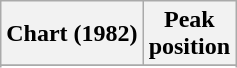<table class="wikitable sortable plainrowheaders" style="text-align:center">
<tr>
<th>Chart (1982)</th>
<th>Peak<br>position</th>
</tr>
<tr>
</tr>
<tr>
</tr>
</table>
